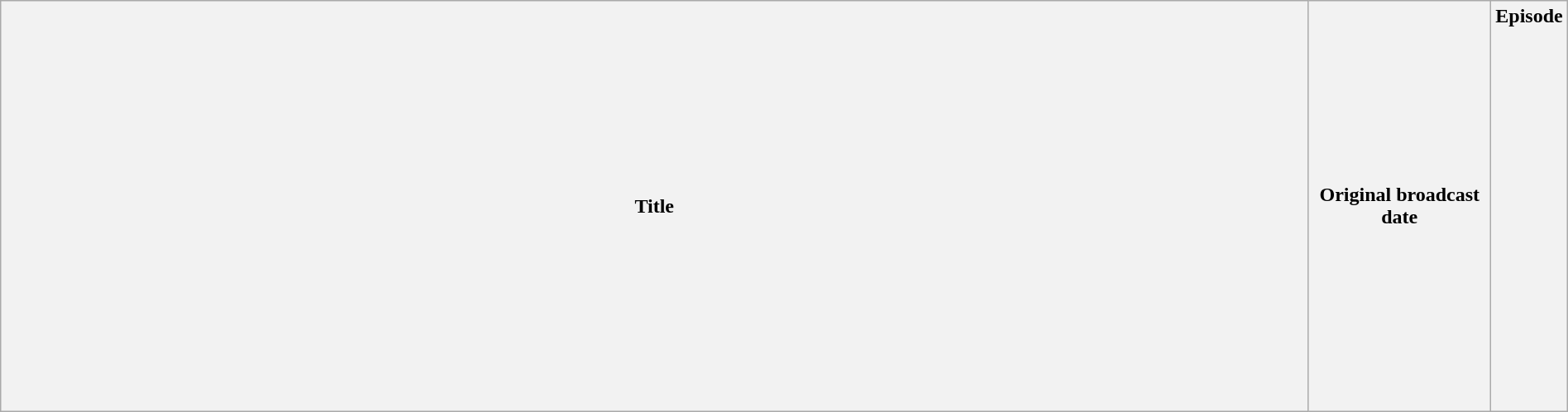<table class="wikitable plainrowheaders" style="width:100%; margin:auto;">
<tr>
<th>Title</th>
<th width="140">Original broadcast date</th>
<th width="40">Episode<br><br><br><br><br><br><br><br><br><br><br><br><br><br><br><br><br><br></th>
</tr>
</table>
